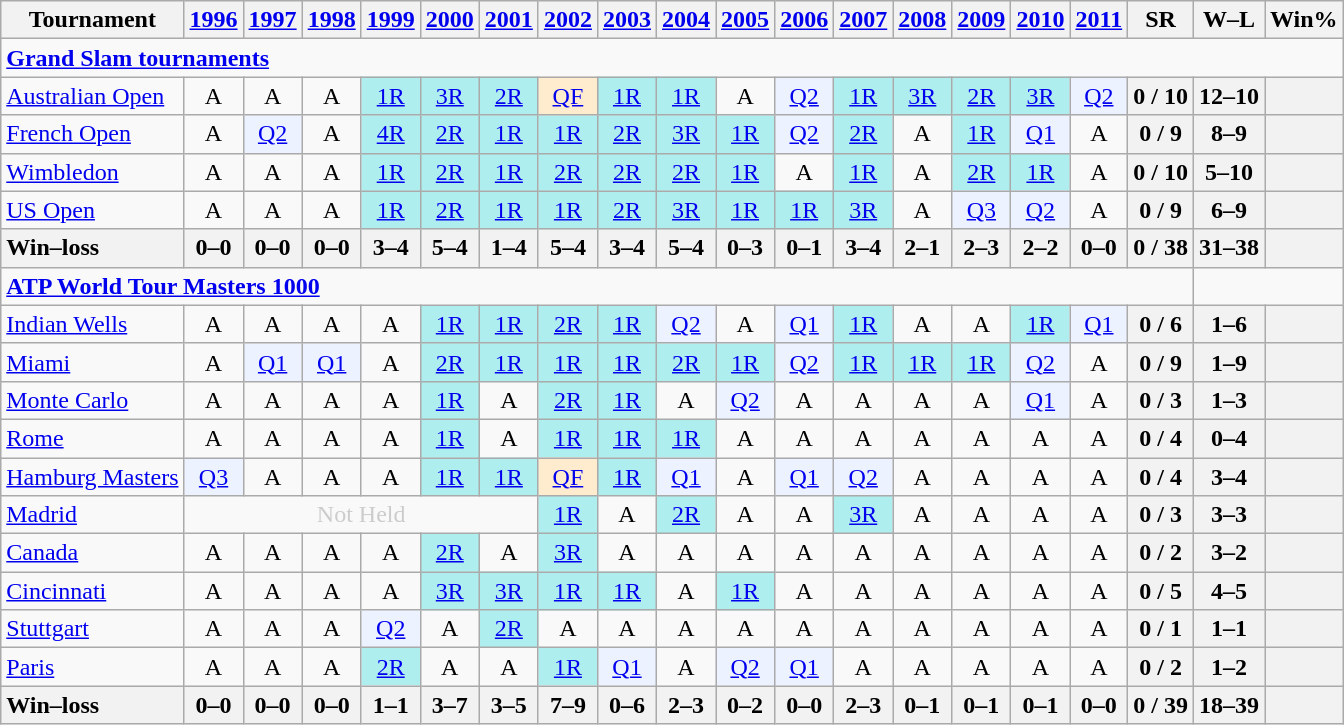<table class=wikitable style=text-align:center>
<tr>
<th>Tournament</th>
<th><a href='#'>1996</a></th>
<th><a href='#'>1997</a></th>
<th><a href='#'>1998</a></th>
<th><a href='#'>1999</a></th>
<th><a href='#'>2000</a></th>
<th><a href='#'>2001</a></th>
<th><a href='#'>2002</a></th>
<th><a href='#'>2003</a></th>
<th><a href='#'>2004</a></th>
<th><a href='#'>2005</a></th>
<th><a href='#'>2006</a></th>
<th><a href='#'>2007</a></th>
<th><a href='#'>2008</a></th>
<th><a href='#'>2009</a></th>
<th><a href='#'>2010</a></th>
<th><a href='#'>2011</a></th>
<th>SR</th>
<th>W–L</th>
<th>Win%</th>
</tr>
<tr>
<td colspan=25 style=text-align:left><a href='#'><strong>Grand Slam tournaments</strong></a></td>
</tr>
<tr>
<td align=left><a href='#'>Australian Open</a></td>
<td>A</td>
<td>A</td>
<td>A</td>
<td bgcolor=afeeee><a href='#'>1R</a></td>
<td bgcolor=afeeee><a href='#'>3R</a></td>
<td bgcolor=afeeee><a href='#'>2R</a></td>
<td bgcolor=ffebcd><a href='#'>QF</a></td>
<td bgcolor=afeeee><a href='#'>1R</a></td>
<td bgcolor=afeeee><a href='#'>1R</a></td>
<td>A</td>
<td bgcolor=ecf2ff><a href='#'>Q2</a></td>
<td bgcolor=afeeee><a href='#'>1R</a></td>
<td bgcolor=afeeee><a href='#'>3R</a></td>
<td bgcolor=afeeee><a href='#'>2R</a></td>
<td bgcolor=afeeee><a href='#'>3R</a></td>
<td bgcolor=ecf2ff><a href='#'>Q2</a></td>
<th>0 / 10</th>
<th>12–10</th>
<th></th>
</tr>
<tr>
<td align=left><a href='#'>French Open</a></td>
<td>A</td>
<td bgcolor=ecf2ff><a href='#'>Q2</a></td>
<td>A</td>
<td bgcolor=afeeee><a href='#'>4R</a></td>
<td bgcolor=afeeee><a href='#'>2R</a></td>
<td bgcolor=afeeee><a href='#'>1R</a></td>
<td bgcolor=afeeee><a href='#'>1R</a></td>
<td bgcolor=afeeee><a href='#'>2R</a></td>
<td bgcolor=afeeee><a href='#'>3R</a></td>
<td bgcolor=afeeee><a href='#'>1R</a></td>
<td bgcolor=ecf2ff><a href='#'>Q2</a></td>
<td bgcolor=afeeee><a href='#'>2R</a></td>
<td>A</td>
<td bgcolor=afeeee><a href='#'>1R</a></td>
<td bgcolor=ecf2ff><a href='#'>Q1</a></td>
<td>A</td>
<th>0 / 9</th>
<th>8–9</th>
<th></th>
</tr>
<tr>
<td align=left><a href='#'>Wimbledon</a></td>
<td>A</td>
<td>A</td>
<td>A</td>
<td bgcolor=afeeee><a href='#'>1R</a></td>
<td bgcolor=afeeee><a href='#'>2R</a></td>
<td bgcolor=afeeee><a href='#'>1R</a></td>
<td bgcolor=afeeee><a href='#'>2R</a></td>
<td bgcolor=afeeee><a href='#'>2R</a></td>
<td bgcolor=afeeee><a href='#'>2R</a></td>
<td bgcolor=afeeee><a href='#'>1R</a></td>
<td>A</td>
<td bgcolor=afeeee><a href='#'>1R</a></td>
<td>A</td>
<td bgcolor=afeeee><a href='#'>2R</a></td>
<td bgcolor=afeeee><a href='#'>1R</a></td>
<td>A</td>
<th>0 / 10</th>
<th>5–10</th>
<th></th>
</tr>
<tr>
<td align=left><a href='#'>US Open</a></td>
<td>A</td>
<td>A</td>
<td>A</td>
<td bgcolor=afeeee><a href='#'>1R</a></td>
<td bgcolor=afeeee><a href='#'>2R</a></td>
<td bgcolor=afeeee><a href='#'>1R</a></td>
<td bgcolor=afeeee><a href='#'>1R</a></td>
<td bgcolor=afeeee><a href='#'>2R</a></td>
<td bgcolor=afeeee><a href='#'>3R</a></td>
<td bgcolor=afeeee><a href='#'>1R</a></td>
<td bgcolor=afeeee><a href='#'>1R</a></td>
<td bgcolor=afeeee><a href='#'>3R</a></td>
<td>A</td>
<td bgcolor=ecf2ff><a href='#'>Q3</a></td>
<td bgcolor=ecf2ff><a href='#'>Q2</a></td>
<td>A</td>
<th>0 / 9</th>
<th>6–9</th>
<th></th>
</tr>
<tr>
<th style=text-align:left>Win–loss</th>
<th>0–0</th>
<th>0–0</th>
<th>0–0</th>
<th>3–4</th>
<th>5–4</th>
<th>1–4</th>
<th>5–4</th>
<th>3–4</th>
<th>5–4</th>
<th>0–3</th>
<th>0–1</th>
<th>3–4</th>
<th>2–1</th>
<th>2–3</th>
<th>2–2</th>
<th>0–0</th>
<th>0 / 38</th>
<th>31–38</th>
<th></th>
</tr>
<tr>
<td colspan=18 align=left><strong><a href='#'>ATP World Tour Masters 1000</a></strong></td>
</tr>
<tr>
<td align=left><a href='#'>Indian Wells</a></td>
<td>A</td>
<td>A</td>
<td>A</td>
<td>A</td>
<td bgcolor=afeeee><a href='#'>1R</a></td>
<td bgcolor=afeeee><a href='#'>1R</a></td>
<td bgcolor=afeeee><a href='#'>2R</a></td>
<td bgcolor=afeeee><a href='#'>1R</a></td>
<td bgcolor=ecf2ff><a href='#'>Q2</a></td>
<td>A</td>
<td bgcolor=ecf2ff><a href='#'>Q1</a></td>
<td bgcolor=afeeee><a href='#'>1R</a></td>
<td>A</td>
<td>A</td>
<td bgcolor=afeeee><a href='#'>1R</a></td>
<td bgcolor=ecf2ff><a href='#'>Q1</a></td>
<th>0 / 6</th>
<th>1–6</th>
<th></th>
</tr>
<tr>
<td align=left><a href='#'>Miami</a></td>
<td>A</td>
<td bgcolor=ecf2ff><a href='#'>Q1</a></td>
<td bgcolor=ecf2ff><a href='#'>Q1</a></td>
<td>A</td>
<td bgcolor=afeeee><a href='#'>2R</a></td>
<td bgcolor=afeeee><a href='#'>1R</a></td>
<td bgcolor=afeeee><a href='#'>1R</a></td>
<td bgcolor=afeeee><a href='#'>1R</a></td>
<td bgcolor=afeeee><a href='#'>2R</a></td>
<td bgcolor=afeeee><a href='#'>1R</a></td>
<td bgcolor=ecf2ff><a href='#'>Q2</a></td>
<td bgcolor=afeeee><a href='#'>1R</a></td>
<td bgcolor=afeeee><a href='#'>1R</a></td>
<td bgcolor=afeeee><a href='#'>1R</a></td>
<td bgcolor=ecf2ff><a href='#'>Q2</a></td>
<td>A</td>
<th>0 / 9</th>
<th>1–9</th>
<th></th>
</tr>
<tr>
<td align=left><a href='#'>Monte Carlo</a></td>
<td>A</td>
<td>A</td>
<td>A</td>
<td>A</td>
<td bgcolor=afeeee><a href='#'>1R</a></td>
<td>A</td>
<td bgcolor=afeeee><a href='#'>2R</a></td>
<td bgcolor=afeeee><a href='#'>1R</a></td>
<td>A</td>
<td bgcolor=ecf2ff><a href='#'>Q2</a></td>
<td>A</td>
<td>A</td>
<td>A</td>
<td>A</td>
<td bgcolor=ecf2ff><a href='#'>Q1</a></td>
<td>A</td>
<th>0 / 3</th>
<th>1–3</th>
<th></th>
</tr>
<tr>
<td align=left><a href='#'>Rome</a></td>
<td>A</td>
<td>A</td>
<td>A</td>
<td>A</td>
<td bgcolor=afeeee><a href='#'>1R</a></td>
<td>A</td>
<td bgcolor=afeeee><a href='#'>1R</a></td>
<td bgcolor=afeeee><a href='#'>1R</a></td>
<td bgcolor=afeeee><a href='#'>1R</a></td>
<td>A</td>
<td>A</td>
<td>A</td>
<td>A</td>
<td>A</td>
<td>A</td>
<td>A</td>
<th>0 / 4</th>
<th>0–4</th>
<th></th>
</tr>
<tr>
<td align=left><a href='#'>Hamburg Masters</a></td>
<td bgcolor=ecf2ff><a href='#'>Q3</a></td>
<td>A</td>
<td>A</td>
<td>A</td>
<td bgcolor=afeeee><a href='#'>1R</a></td>
<td bgcolor=afeeee><a href='#'>1R</a></td>
<td bgcolor=ffebcd><a href='#'>QF</a></td>
<td bgcolor=afeeee><a href='#'>1R</a></td>
<td bgcolor=ecf2ff><a href='#'>Q1</a></td>
<td>A</td>
<td bgcolor=ecf2ff><a href='#'>Q1</a></td>
<td bgcolor=ecf2ff><a href='#'>Q2</a></td>
<td>A</td>
<td>A</td>
<td>A</td>
<td>A</td>
<th>0 / 4</th>
<th>3–4</th>
<th></th>
</tr>
<tr>
<td align=left><a href='#'>Madrid</a></td>
<td align="center" colspan="6" style="color:#cccccc;">Not Held</td>
<td bgcolor=afeeee><a href='#'>1R</a></td>
<td>A</td>
<td bgcolor=afeeee><a href='#'>2R</a></td>
<td>A</td>
<td>A</td>
<td bgcolor=afeeee><a href='#'>3R</a></td>
<td>A</td>
<td>A</td>
<td>A</td>
<td>A</td>
<th>0 / 3</th>
<th>3–3</th>
<th></th>
</tr>
<tr>
<td align=left><a href='#'>Canada</a></td>
<td>A</td>
<td>A</td>
<td>A</td>
<td>A</td>
<td bgcolor=afeeee><a href='#'>2R</a></td>
<td>A</td>
<td bgcolor=afeeee><a href='#'>3R</a></td>
<td>A</td>
<td>A</td>
<td>A</td>
<td>A</td>
<td>A</td>
<td>A</td>
<td>A</td>
<td>A</td>
<td>A</td>
<th>0 / 2</th>
<th>3–2</th>
<th></th>
</tr>
<tr>
<td align=left><a href='#'>Cincinnati</a></td>
<td>A</td>
<td>A</td>
<td>A</td>
<td>A</td>
<td bgcolor=afeeee><a href='#'>3R</a></td>
<td bgcolor=afeeee><a href='#'>3R</a></td>
<td bgcolor=afeeee><a href='#'>1R</a></td>
<td bgcolor=afeeee><a href='#'>1R</a></td>
<td>A</td>
<td bgcolor=afeeee><a href='#'>1R</a></td>
<td>A</td>
<td>A</td>
<td>A</td>
<td>A</td>
<td>A</td>
<td>A</td>
<th>0 / 5</th>
<th>4–5</th>
<th></th>
</tr>
<tr>
<td align=left><a href='#'>Stuttgart</a></td>
<td>A</td>
<td>A</td>
<td>A</td>
<td bgcolor=ecf2ff><a href='#'>Q2</a></td>
<td>A</td>
<td bgcolor=afeeee><a href='#'>2R</a></td>
<td>A</td>
<td>A</td>
<td>A</td>
<td>A</td>
<td>A</td>
<td>A</td>
<td>A</td>
<td>A</td>
<td>A</td>
<td>A</td>
<th>0 / 1</th>
<th>1–1</th>
<th></th>
</tr>
<tr>
<td align=left><a href='#'>Paris</a></td>
<td>A</td>
<td>A</td>
<td>A</td>
<td bgcolor=afeeee><a href='#'>2R</a></td>
<td>A</td>
<td>A</td>
<td bgcolor=afeeee><a href='#'>1R</a></td>
<td bgcolor=ecf2ff><a href='#'>Q1</a></td>
<td>A</td>
<td bgcolor=ecf2ff><a href='#'>Q2</a></td>
<td bgcolor=ecf2ff><a href='#'>Q1</a></td>
<td>A</td>
<td>A</td>
<td>A</td>
<td>A</td>
<td>A</td>
<th>0 / 2</th>
<th>1–2</th>
<th></th>
</tr>
<tr>
<th style=text-align:left>Win–loss</th>
<th>0–0</th>
<th>0–0</th>
<th>0–0</th>
<th>1–1</th>
<th>3–7</th>
<th>3–5</th>
<th>7–9</th>
<th>0–6</th>
<th>2–3</th>
<th>0–2</th>
<th>0–0</th>
<th>2–3</th>
<th>0–1</th>
<th>0–1</th>
<th>0–1</th>
<th>0–0</th>
<th>0 / 39</th>
<th>18–39</th>
<th></th>
</tr>
</table>
